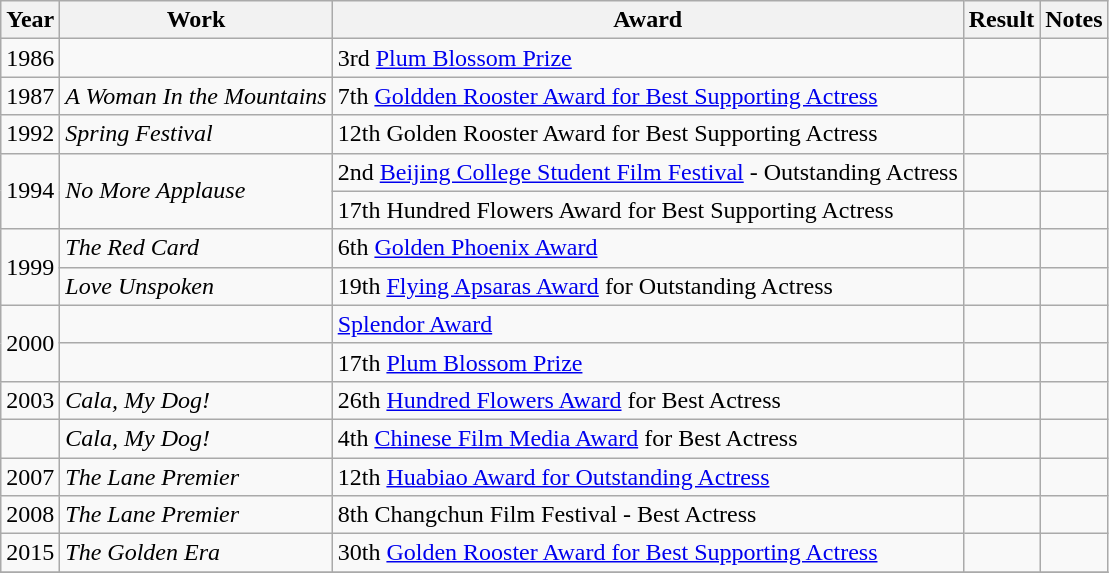<table class="wikitable">
<tr>
<th>Year</th>
<th>Work</th>
<th>Award</th>
<th>Result</th>
<th>Notes</th>
</tr>
<tr>
<td>1986</td>
<td></td>
<td>3rd <a href='#'>Plum Blossom Prize</a></td>
<td></td>
<td></td>
</tr>
<tr>
<td>1987</td>
<td><em>A Woman In the Mountains</em></td>
<td>7th <a href='#'>Goldden Rooster Award for Best Supporting Actress</a></td>
<td></td>
<td></td>
</tr>
<tr>
<td>1992</td>
<td><em>Spring Festival</em></td>
<td>12th Golden Rooster Award for Best Supporting Actress</td>
<td></td>
<td></td>
</tr>
<tr>
<td rowspan="2">1994</td>
<td rowspan="2"><em>No More Applause</em></td>
<td>2nd <a href='#'>Beijing College Student Film Festival</a> - Outstanding Actress</td>
<td></td>
<td></td>
</tr>
<tr>
<td>17th Hundred Flowers Award for Best Supporting Actress</td>
<td></td>
<td></td>
</tr>
<tr>
<td rowspan="2">1999</td>
<td><em>The Red Card</em></td>
<td>6th <a href='#'>Golden Phoenix Award</a></td>
<td></td>
<td></td>
</tr>
<tr>
<td><em>Love Unspoken</em></td>
<td>19th <a href='#'>Flying Apsaras Award</a> for Outstanding Actress</td>
<td></td>
<td></td>
</tr>
<tr>
<td rowspan="2">2000</td>
<td></td>
<td><a href='#'>Splendor Award</a></td>
<td></td>
<td></td>
</tr>
<tr>
<td></td>
<td>17th <a href='#'>Plum Blossom Prize</a></td>
<td></td>
<td></td>
</tr>
<tr>
<td>2003</td>
<td><em>Cala, My Dog!</em></td>
<td>26th <a href='#'>Hundred Flowers Award</a> for Best Actress</td>
<td></td>
<td></td>
</tr>
<tr>
<td></td>
<td><em>Cala, My Dog!</em></td>
<td>4th <a href='#'>Chinese Film Media Award</a> for Best Actress</td>
<td></td>
<td></td>
</tr>
<tr>
<td>2007</td>
<td><em>The Lane Premier</em></td>
<td>12th <a href='#'>Huabiao Award for Outstanding Actress</a></td>
<td></td>
<td></td>
</tr>
<tr>
<td>2008</td>
<td><em>The Lane Premier</em></td>
<td>8th Changchun Film Festival - Best Actress</td>
<td></td>
<td></td>
</tr>
<tr>
<td>2015</td>
<td><em>The Golden Era</em></td>
<td>30th <a href='#'>Golden Rooster Award for Best Supporting Actress</a></td>
<td></td>
<td></td>
</tr>
<tr>
</tr>
</table>
